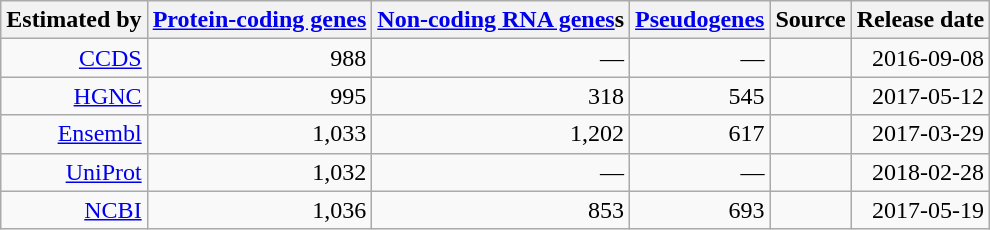<table class="wikitable" style="text-align:right">
<tr>
<th>Estimated by</th>
<th><a href='#'>Protein-coding genes</a></th>
<th><a href='#'>Non-coding RNA genes</a>s</th>
<th><a href='#'>Pseudogenes</a></th>
<th>Source</th>
<th>Release date</th>
</tr>
<tr>
<td><a href='#'>CCDS</a></td>
<td>988</td>
<td>—</td>
<td>—</td>
<td style="text-align:center"></td>
<td>2016-09-08</td>
</tr>
<tr>
<td><a href='#'>HGNC</a></td>
<td>995</td>
<td>318</td>
<td>545</td>
<td style="text-align:center"></td>
<td>2017-05-12</td>
</tr>
<tr>
<td><a href='#'>Ensembl</a></td>
<td>1,033</td>
<td>1,202</td>
<td>617</td>
<td style="text-align:center"></td>
<td>2017-03-29</td>
</tr>
<tr>
<td><a href='#'>UniProt</a></td>
<td>1,032</td>
<td>—</td>
<td>—</td>
<td style="text-align:center"></td>
<td>2018-02-28</td>
</tr>
<tr>
<td><a href='#'>NCBI</a></td>
<td>1,036</td>
<td>853</td>
<td>693</td>
<td style="text-align:center"></td>
<td>2017-05-19</td>
</tr>
</table>
